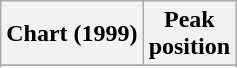<table class="wikitable sortable">
<tr>
<th align="left">Chart (1999)</th>
<th align="center">Peak<br>position</th>
</tr>
<tr>
</tr>
<tr>
</tr>
</table>
